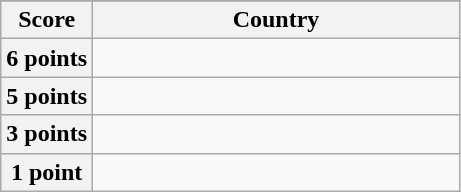<table class="wikitable">
<tr>
</tr>
<tr>
<th scope="col" width="20%">Score</th>
<th scope="col">Country</th>
</tr>
<tr>
<th scope="row">6 points</th>
<td></td>
</tr>
<tr>
<th scope="row">5 points</th>
<td></td>
</tr>
<tr>
<th scope="row">3 points</th>
<td></td>
</tr>
<tr>
<th scope="row">1 point</th>
<td></td>
</tr>
</table>
